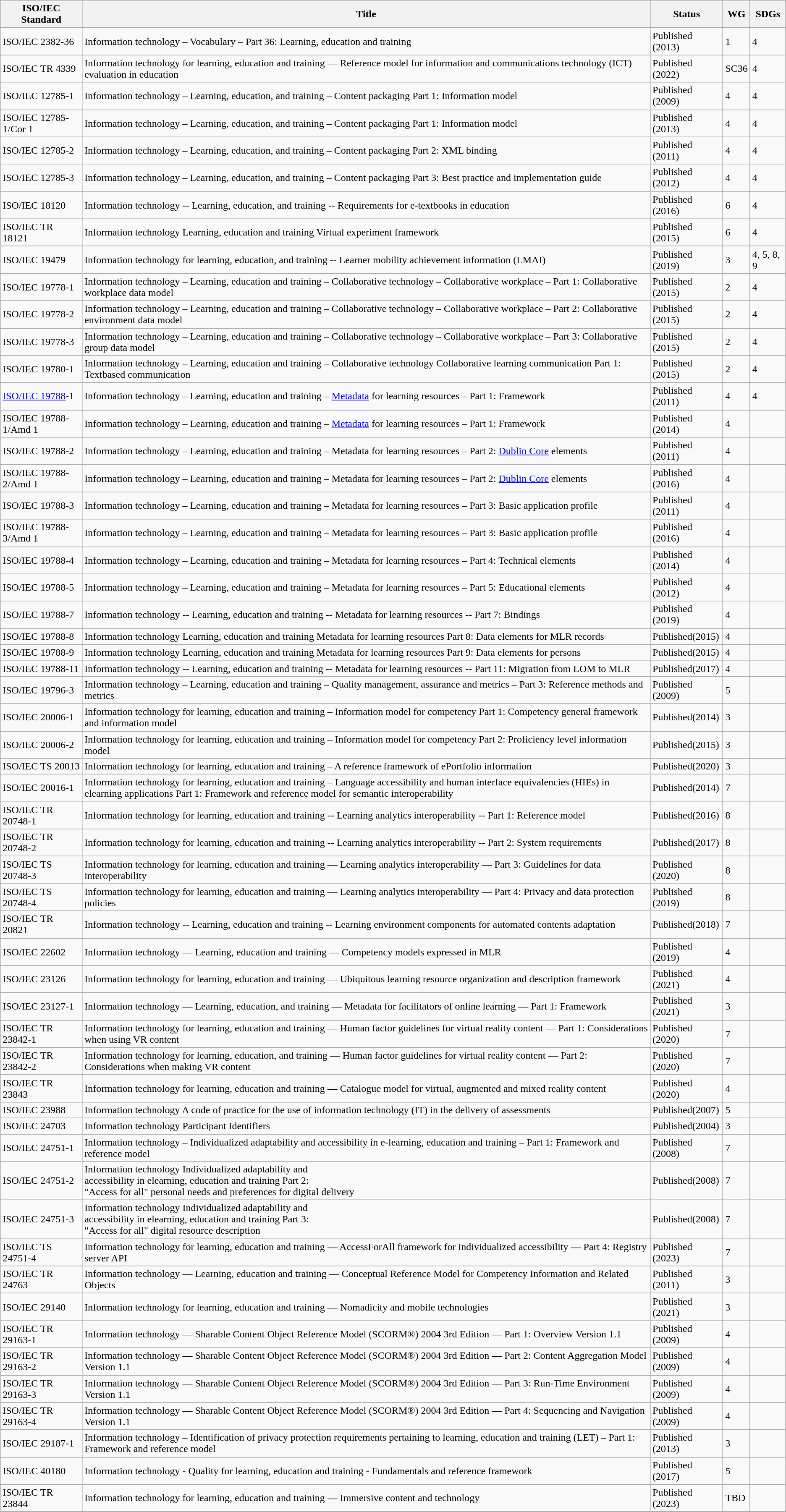<table class="wikitable sortable">
<tr>
<th data-sort-type="number">ISO/IEC Standard</th>
<th>Title</th>
<th>Status</th>
<th>WG</th>
<th>SDGs</th>
</tr>
<tr>
<td data-sort-value="00238236">ISO/IEC 2382-36 </td>
<td>Information technology – Vocabulary – Part 36: Learning, education and training</td>
<td>Published (2013)</td>
<td>1</td>
<td>4</td>
</tr>
<tr>
<td>ISO/IEC TR 4339</td>
<td>Information technology for learning, education and training — Reference model for information and communications technology (ICT) evaluation in education</td>
<td>Published (2022)</td>
<td>SC36</td>
<td>4</td>
</tr>
<tr>
<td>ISO/IEC 12785-1</td>
<td>Information technology – Learning, education, and training – Content packaging  Part 1: Information model</td>
<td>Published (2009)</td>
<td>4</td>
<td>4</td>
</tr>
<tr>
<td>ISO/IEC 12785-1/Cor 1</td>
<td>Information technology – Learning, education, and training – Content packaging  Part 1: Information model</td>
<td>Published (2013)</td>
<td>4</td>
<td>4</td>
</tr>
<tr>
<td>ISO/IEC 12785-2</td>
<td>Information technology – Learning, education, and training – Content packaging  Part 2: XML binding</td>
<td>Published (2011)</td>
<td>4</td>
<td>4</td>
</tr>
<tr>
<td>ISO/IEC 12785-3</td>
<td>Information technology – Learning, education, and training – Content packaging  Part 3: Best practice and implementation guide</td>
<td>Published (2012)</td>
<td>4</td>
<td>4</td>
</tr>
<tr>
<td data-sort-value="0018120">ISO/IEC 18120</td>
<td>Information technology -- Learning, education, and training -- Requirements for e-textbooks in education</td>
<td>Published (2016)</td>
<td>6</td>
<td>4</td>
</tr>
<tr>
<td>ISO/IEC TR 18121</td>
<td>Information technology  Learning, education and training Virtual experiment framework</td>
<td>Published (2015)</td>
<td>6</td>
<td>4</td>
</tr>
<tr>
<td>ISO/IEC 19479</td>
<td>Information technology for learning, education, and training -- Learner mobility achievement information (LMAI)</td>
<td>Published (2019)</td>
<td>3</td>
<td>4, 5, 8, 9</td>
</tr>
<tr>
<td data-sort-value="01977801">ISO/IEC 19778-1 </td>
<td>Information technology – Learning, education and training – Collaborative technology – Collaborative workplace – Part 1: Collaborative workplace data model</td>
<td>Published (2015)</td>
<td>2</td>
<td>4</td>
</tr>
<tr>
<td data-sort-value="01977802">ISO/IEC 19778-2</td>
<td>Information technology – Learning, education and training – Collaborative technology – Collaborative workplace – Part 2: Collaborative environment data model</td>
<td>Published (2015)</td>
<td>2</td>
<td>4</td>
</tr>
<tr>
<td data-sort-value="01977803">ISO/IEC 19778-3</td>
<td>Information technology – Learning, education and training – Collaborative technology – Collaborative workplace – Part 3: Collaborative group data model</td>
<td>Published (2015)</td>
<td>2</td>
<td>4</td>
</tr>
<tr>
<td data-sort-value="01978000">ISO/IEC 19780-1</td>
<td>Information technology – Learning, education and training – Collaborative technology  Collaborative learning communication  Part 1: Textbased communication</td>
<td>Published (2015)</td>
<td>2</td>
<td>4</td>
</tr>
<tr>
<td data-sort-value="01978801"><a href='#'>ISO/IEC 19788</a>-1 </td>
<td>Information technology – Learning, education and training – <a href='#'>Metadata</a> for learning resources – Part 1: Framework</td>
<td>Published (2011)</td>
<td>4</td>
<td>4</td>
</tr>
<tr>
<td>ISO/IEC 19788-1/Amd 1</td>
<td>Information technology – Learning, education and training – <a href='#'>Metadata</a> for learning resources – Part 1: Framework</td>
<td>Published (2014)</td>
<td>4</td>
<td></td>
</tr>
<tr>
<td>ISO/IEC 19788-2</td>
<td>Information technology – Learning, education and training – Metadata for learning resources – Part 2: <a href='#'>Dublin Core</a> elements</td>
<td>Published (2011)</td>
<td>4</td>
<td></td>
</tr>
<tr>
<td data-sort-value="01978802">ISO/IEC 19788-2/Amd 1</td>
<td>Information technology – Learning, education and training – Metadata for learning resources – Part 2: <a href='#'>Dublin Core</a> elements</td>
<td>Published (2016)</td>
<td>4</td>
<td></td>
</tr>
<tr>
<td>ISO/IEC 19788-3</td>
<td>Information technology – Learning, education and training – Metadata for learning resources – Part 3: Basic application profile</td>
<td>Published (2011)</td>
<td>4</td>
<td></td>
</tr>
<tr>
<td data-sort-value="01978803">ISO/IEC 19788-3/Amd 1</td>
<td>Information technology – Learning, education and training – Metadata for learning resources – Part 3: Basic application profile</td>
<td>Published (2016)</td>
<td>4</td>
<td></td>
</tr>
<tr>
<td data-sort-value="01978804">ISO/IEC 19788-4</td>
<td>Information technology – Learning, education and training – Metadata for learning resources – Part 4: Technical elements</td>
<td>Published (2014)</td>
<td>4</td>
<td></td>
</tr>
<tr>
<td data-sort-value="01978805">ISO/IEC 19788-5</td>
<td>Information technology – Learning, education and training – Metadata for learning resources – Part 5: Educational elements</td>
<td>Published (2012)</td>
<td>4</td>
<td></td>
</tr>
<tr>
<td>ISO/IEC 19788-7</td>
<td>Information technology -- Learning, education and training -- Metadata for learning resources -- Part 7: Bindings</td>
<td>Published (2019)</td>
<td>4</td>
<td></td>
</tr>
<tr>
<td>ISO/IEC 19788-8</td>
<td>Information technology  Learning, education and training Metadata for learning resources  Part 8: Data elements for MLR records</td>
<td>Published(2015)</td>
<td>4</td>
<td></td>
</tr>
<tr>
<td>ISO/IEC 19788-9</td>
<td>Information technology  Learning, education and training Metadata for learning resources  Part 9: Data elements for persons</td>
<td>Published(2015)</td>
<td>4</td>
<td></td>
</tr>
<tr>
<td>ISO/IEC 19788-11</td>
<td>Information technology -- Learning, education and training -- Metadata for learning resources -- Part 11: Migration from LOM to MLR</td>
<td>Published(2017)</td>
<td>4</td>
<td></td>
</tr>
<tr>
<td data-sort-value="01979603">ISO/IEC 19796-3</td>
<td>Information technology – Learning, education and training – Quality management, assurance and metrics – Part 3: Reference methods and metrics</td>
<td>Published (2009)</td>
<td>5</td>
<td></td>
</tr>
<tr>
<td>ISO/IEC 20006-1</td>
<td>Information technology for learning, education and training – Information model for competency  Part 1: Competency general framework and information model</td>
<td>Published(2014)</td>
<td>3</td>
<td></td>
</tr>
<tr>
<td>ISO/IEC 20006-2</td>
<td>Information technology for learning, education and training – Information model for competency  Part 2: Proficiency level information model</td>
<td>Published(2015)</td>
<td>3</td>
<td></td>
</tr>
<tr>
<td>ISO/IEC TS 20013</td>
<td>Information technology for learning, education and training – A reference framework of ePortfolio information</td>
<td>Published(2020)</td>
<td>3</td>
<td></td>
</tr>
<tr>
<td>ISO/IEC 20016-1</td>
<td>Information technology for learning, education and training – Language accessibility and human interface equivalencies (HIEs) in elearning applications Part 1: Framework and reference model for semantic interoperability</td>
<td>Published(2014)</td>
<td>7</td>
<td></td>
</tr>
<tr>
<td>ISO/IEC TR 20748-1</td>
<td>Information technology for learning, education and training -- Learning analytics interoperability -- Part 1: Reference model</td>
<td>Published(2016)</td>
<td>8</td>
<td></td>
</tr>
<tr>
<td>ISO/IEC TR 20748-2</td>
<td>Information technology for learning, education and training -- Learning analytics interoperability -- Part 2: System requirements</td>
<td>Published(2017)</td>
<td>8</td>
<td></td>
</tr>
<tr>
<td>ISO/IEC TS 20748-3</td>
<td>Information technology for learning, education and training — Learning analytics interoperability — Part 3: Guidelines for data interoperability</td>
<td>Published (2020)</td>
<td>8</td>
<td></td>
</tr>
<tr>
<td>ISO/IEC TS 20748-4</td>
<td>Information technology for learning, education and training — Learning analytics interoperability — Part 4: Privacy and data protection policies</td>
<td>Published (2019)</td>
<td>8</td>
<td></td>
</tr>
<tr>
<td>ISO/IEC TR 20821</td>
<td>Information technology -- Learning, education and training -- Learning environment components for automated contents adaptation</td>
<td>Published(2018)</td>
<td>7</td>
<td></td>
</tr>
<tr>
<td>ISO/IEC 22602</td>
<td>Information technology — Learning, education and training — Competency models expressed in MLR</td>
<td>Published (2019)</td>
<td>4</td>
<td></td>
</tr>
<tr>
<td>ISO/IEC 23126</td>
<td>Information technology for learning, education and training — Ubiquitous learning resource organization and description framework</td>
<td>Published (2021)</td>
<td>4</td>
<td></td>
</tr>
<tr>
<td>ISO/IEC 23127-1</td>
<td>Information technology — Learning, education, and training — Metadata for facilitators of online learning — Part 1: Framework</td>
<td>Published (2021)</td>
<td>3</td>
<td></td>
</tr>
<tr>
<td>ISO/IEC TR 23842-1</td>
<td>Information technology for learning, education and training — Human factor guidelines for virtual reality content — Part 1: Considerations when using VR content</td>
<td>Published (2020)</td>
<td>7</td>
<td></td>
</tr>
<tr>
<td>ISO/IEC TR 23842-2</td>
<td>Information technology for learning, education, and training — Human factor guidelines for virtual reality content — Part 2: Considerations when making VR content</td>
<td>Published (2020)</td>
<td>7</td>
<td></td>
</tr>
<tr>
<td>ISO/IEC TR 23843</td>
<td>Information technology for learning, education and training — Catalogue model for virtual, augmented and mixed reality content</td>
<td>Published (2020)</td>
<td>4</td>
<td></td>
</tr>
<tr>
<td>ISO/IEC 23988</td>
<td>Information technology  A code of practice for the use of information technology (IT) in the delivery of assessments</td>
<td>Published(2007)</td>
<td>5</td>
<td></td>
</tr>
<tr>
<td>ISO/IEC 24703</td>
<td>Information technology  Participant Identifiers</td>
<td>Published(2004)</td>
<td>3</td>
<td></td>
</tr>
<tr>
<td data-sort-value="02475101">ISO/IEC 24751-1 </td>
<td>Information technology – Individualized adaptability and accessibility in e-learning, education and training – Part 1: Framework and reference model</td>
<td>Published (2008)</td>
<td>7</td>
<td></td>
</tr>
<tr>
<td>ISO/IEC 24751-2</td>
<td>Information technology  Individualized adaptability and<br>accessibility in elearning, education and training  Part 2:<br>"Access for all" personal needs and preferences for digital delivery</td>
<td>Published(2008)</td>
<td>7</td>
<td></td>
</tr>
<tr>
<td>ISO/IEC 24751-3</td>
<td>Information technology  Individualized adaptability and<br>accessibility in elearning, education and training  Part 3:<br>"Access for all" digital resource description</td>
<td>Published(2008)</td>
<td>7</td>
<td></td>
</tr>
<tr>
<td>ISO/IEC TS 24751-4</td>
<td>Information technology for learning, education and training — AccessForAll framework for individualized accessibility — Part 4: Registry server API</td>
<td>Published (2023)</td>
<td>7</td>
<td></td>
</tr>
<tr>
<td>ISO/IEC TR 24763</td>
<td>Information technology — Learning, education and training — Conceptual Reference Model for Competency Information and Related Objects</td>
<td>Published (2011)</td>
<td>3</td>
<td></td>
</tr>
<tr>
<td>ISO/IEC 29140</td>
<td>Information technology for learning, education and training — Nomadicity and mobile technologies</td>
<td>Published (2021)</td>
<td>3</td>
<td></td>
</tr>
<tr>
<td>ISO/IEC TR 29163-1</td>
<td>Information technology — Sharable Content Object Reference Model (SCORM®) 2004 3rd Edition — Part 1: Overview Version 1.1</td>
<td>Published (2009)</td>
<td>4</td>
<td></td>
</tr>
<tr>
<td>ISO/IEC TR 29163-2</td>
<td>Information technology — Sharable Content Object Reference Model (SCORM®) 2004 3rd Edition — Part 2: Content Aggregation Model Version 1.1</td>
<td>Published (2009)</td>
<td>4</td>
<td></td>
</tr>
<tr>
<td>ISO/IEC TR 29163-3</td>
<td>Information technology — Sharable Content Object Reference Model (SCORM®) 2004 3rd Edition — Part 3: Run-Time Environment Version 1.1</td>
<td>Published (2009)</td>
<td>4</td>
<td></td>
</tr>
<tr>
<td>ISO/IEC TR 29163-4</td>
<td>Information technology — Sharable Content Object Reference Model (SCORM®) 2004 3rd Edition — Part 4: Sequencing and Navigation Version 1.1</td>
<td>Published (2009)</td>
<td>4</td>
<td></td>
</tr>
<tr>
<td data-sort-value="02918701">ISO/IEC 29187-1 </td>
<td>Information technology – Identification of privacy protection requirements pertaining to learning, education and training (LET) – Part 1: Framework and reference model</td>
<td>Published (2013)</td>
<td>3</td>
<td></td>
</tr>
<tr>
<td>ISO/IEC 40180</td>
<td>Information technology - Quality for learning, education and training - Fundamentals and reference framework</td>
<td>Published (2017)</td>
<td>5</td>
<td></td>
</tr>
<tr>
<td>ISO/IEC TR 23844</td>
<td>Information technology for learning, education and training — Immersive content and technology</td>
<td>Published (2023)</td>
<td>TBD</td>
<td></td>
</tr>
<tr>
</tr>
</table>
